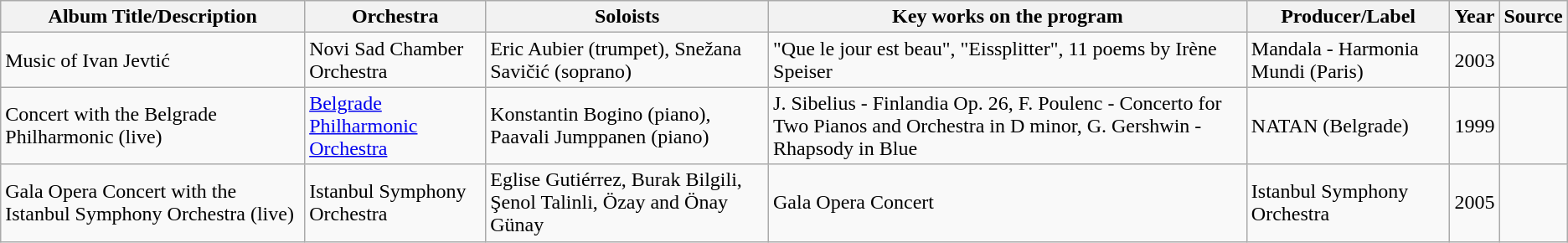<table class="wikitable">
<tr>
<th>Album Title/Description</th>
<th>Orchestra</th>
<th>Soloists</th>
<th>Key works on the program</th>
<th>Producer/Label</th>
<th>Year</th>
<th>Source</th>
</tr>
<tr>
<td>Music of Ivan Jevtić</td>
<td>Novi Sad Chamber Orchestra</td>
<td>Eric Aubier (trumpet), Snežana Savičić (soprano)</td>
<td>"Que le jour est beau", "Eissplitter", 11 poems by Irène Speiser</td>
<td>Mandala - Harmonia Mundi (Paris)</td>
<td>2003</td>
<td></td>
</tr>
<tr>
<td>Concert with the Belgrade Philharmonic (live)</td>
<td><a href='#'>Belgrade Philharmonic Orchestra</a></td>
<td>Konstantin Bogino (piano), Paavali Jumppanen (piano)</td>
<td>J. Sibelius - Finlandia Op. 26, F. Poulenc - Concerto for Two Pianos and Orchestra in D minor, G. Gershwin - Rhapsody in Blue</td>
<td>NATAN (Belgrade)</td>
<td>1999</td>
<td></td>
</tr>
<tr>
<td>Gala Opera Concert with the Istanbul Symphony Orchestra (live)</td>
<td>Istanbul Symphony Orchestra</td>
<td>Eglise Gutiérrez, Burak Bilgili, Şenol Talinli, Özay and Önay Günay</td>
<td>Gala Opera Concert</td>
<td>Istanbul Symphony Orchestra</td>
<td>2005</td>
<td></td>
</tr>
</table>
